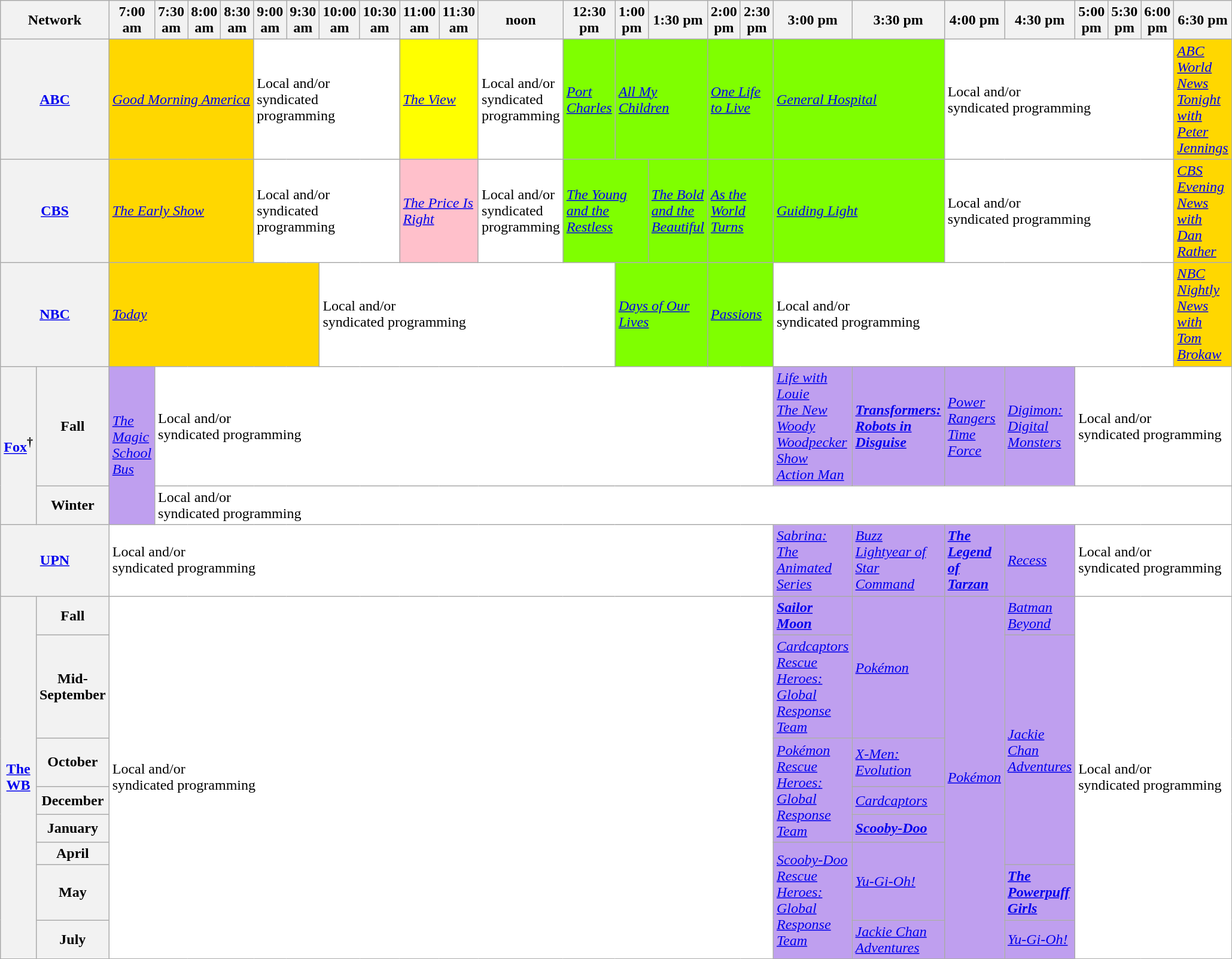<table class=wikitable>
<tr>
<th width="1.5%" bgcolor="#C0C0C0" colspan="2">Network</th>
<th width="4%" bgcolor="#C0C0C0">7:00 am</th>
<th width="4%" bgcolor="#C0C0C0">7:30 am</th>
<th width="4%" bgcolor="#C0C0C0">8:00 am</th>
<th width="4%" bgcolor="#C0C0C0">8:30 am</th>
<th width="4%" bgcolor="#C0C0C0">9:00 am</th>
<th width="4%" bgcolor="#C0C0C0">9:30 am</th>
<th width="4%" bgcolor="#C0C0C0">10:00 am</th>
<th width="4%" bgcolor="#C0C0C0">10:30 am</th>
<th width="4%" bgcolor="#C0C0C0">11:00 am</th>
<th width="4%" bgcolor="#C0C0C0">11:30 am</th>
<th width="4%" bgcolor="#C0C0C0">noon</th>
<th width="4%" bgcolor="#C0C0C0">12:30 pm</th>
<th width="4%" bgcolor="#C0C0C0">1:00 pm</th>
<th width="4%" bgcolor="#C0C0C0">1:30 pm</th>
<th width="4%" bgcolor="#C0C0C0">2:00 pm</th>
<th width="4%" bgcolor="#C0C0C0">2:30 pm</th>
<th width="4%" bgcolor="#C0C0C0">3:00 pm</th>
<th width="4%" bgcolor="#C0C0C0">3:30 pm</th>
<th width="4%" bgcolor="#C0C0C0">4:00 pm</th>
<th width="4%" bgcolor="#C0C0C0">4:30 pm</th>
<th width="4%" bgcolor="#C0C0C0">5:00 pm</th>
<th width="4%" bgcolor="#C0C0C0">5:30 pm</th>
<th width="4%" bgcolor="#C0C0C0">6:00 pm</th>
<th width="4%" bgcolor="#C0C0C0">6:30 pm</th>
</tr>
<tr>
<th bgcolor="#C0C0C0"colspan="2"><a href='#'>ABC</a></th>
<td bgcolor="gold" colspan="4"><em><a href='#'>Good Morning America</a></em></td>
<td bgcolor="white" colspan="4">Local and/or<br>syndicated programming</td>
<td bgcolor="yellow" colspan="2"><em><a href='#'>The View</a></em></td>
<td bgcolor="white">Local and/or<br>syndicated programming</td>
<td bgcolor="chartreuse"><em><a href='#'>Port Charles</a></em></td>
<td bgcolor="chartreuse" colspan="2"><em><a href='#'>All My Children</a></em></td>
<td bgcolor="chartreuse" colspan="2"><em><a href='#'>One Life to Live</a></em></td>
<td bgcolor="chartreuse" colspan="2"><em><a href='#'>General Hospital</a></em></td>
<td bgcolor="white" colspan="5">Local and/or<br>syndicated programming</td>
<td bgcolor="gold"><em><a href='#'>ABC World News Tonight with Peter Jennings</a></em></td>
</tr>
<tr>
<th bgcolor="#C0C0C0"colspan="2"><a href='#'>CBS</a></th>
<td bgcolor="gold" colspan="4"><em><a href='#'>The Early Show</a></em></td>
<td bgcolor="white" colspan="4">Local and/or<br>syndicated programming</td>
<td bgcolor="pink" colspan="2"><em><a href='#'>The Price Is Right</a></em></td>
<td bgcolor="white">Local and/or<br>syndicated programming</td>
<td bgcolor="chartreuse" colspan="2"><em><a href='#'>The Young and the Restless</a></em></td>
<td bgcolor="chartreuse"><em><a href='#'>The Bold and the Beautiful</a></em></td>
<td bgcolor="chartreuse" colspan="2"><em><a href='#'>As the World Turns</a></em></td>
<td bgcolor="chartreuse" colspan="2"><em><a href='#'>Guiding Light</a></em></td>
<td bgcolor="white" colspan="5">Local and/or<br>syndicated programming</td>
<td bgcolor="gold"><em><a href='#'>CBS Evening News with Dan Rather</a></em></td>
</tr>
<tr>
<th bgcolor="#C0C0C0"colspan="2"><a href='#'>NBC</a></th>
<td bgcolor="gold" colspan="6"><em><a href='#'>Today</a></em></td>
<td bgcolor="white" colspan="6">Local and/or<br>syndicated programming</td>
<td bgcolor="chartreuse" colspan="2"><em><a href='#'>Days of Our Lives</a></em></td>
<td bgcolor="chartreuse" colspan="2"><em><a href='#'>Passions</a></em></td>
<td bgcolor="white" colspan="7">Local and/or<br>syndicated programming</td>
<td bgcolor="gold"><em><a href='#'>NBC Nightly News with Tom Brokaw</a></em></td>
</tr>
<tr>
<th bgcolor="#C0C0C0"rowspan="2"><a href='#'>Fox</a><sup>†</sup></th>
<th>Fall</th>
<td bgcolor="bf9fef"rowspan="2"><em><a href='#'>The Magic School Bus</a></em></td>
<td bgcolor="white" rowspan="1"colspan="15">Local and/or<br>syndicated programming</td>
<td bgcolor="bf9fef"rowspan="1"><em><a href='#'>Life with Louie</a></em> <br><em><a href='#'>The New Woody Woodpecker Show</a></em> <br> <em><a href='#'>Action Man</a></em> </td>
<td bgcolor="bf9fef"rowspan="1"><strong><em><a href='#'>Transformers: Robots in Disguise</a></em></strong></td>
<td bgcolor="bf9fef"rowspan="1"><em><a href='#'>Power Rangers Time Force</a></em></td>
<td bgcolor="bf9fef"rowspan="1"><em><a href='#'>Digimon: Digital Monsters</a></em></td>
<td bgcolor="white" rowspan="1"colspan="4">Local and/or<br>syndicated programming</td>
</tr>
<tr>
<th>Winter</th>
<td bgcolor="white" rowspan="1"colspan="23">Local and/or<br>syndicated programming</td>
</tr>
<tr>
<th bgcolor="#C0C0C0" colspan="2"><a href='#'>UPN</a></th>
<td bgcolor="white" colspan="16">Local and/or<br>syndicated programming</td>
<td bgcolor="bf9fef"><em><a href='#'>Sabrina: The Animated Series</a></em></td>
<td bgcolor="bf9fef"><em><a href='#'>Buzz Lightyear of Star Command</a></em></td>
<td bgcolor="bf9fef"><strong><em><a href='#'>The Legend of Tarzan</a></em></strong></td>
<td bgcolor="bf9fef"><em><a href='#'>Recess</a></em></td>
<td bgcolor="white" colspan="4">Local and/or<br>syndicated programming</td>
</tr>
<tr>
<th bgcolor="#C0C0C0" rowspan="8"><a href='#'>The WB</a></th>
<th>Fall</th>
<td bgcolor="white" rowspan="8"colspan="16">Local and/or<br>syndicated programming</td>
<td bgcolor="bf9fef"rowspan="1"><strong><em><a href='#'>Sailor Moon</a></em></strong></td>
<td bgcolor="bf9fef"rowspan="2"><em><a href='#'>Pokémon</a></em></td>
<td bgcolor="bf9fef"rowspan="8"><em><a href='#'>Pokémon</a></em></td>
<td bgcolor="bf9fef"rowspan="1"><em><a href='#'>Batman Beyond</a></em></td>
<td bgcolor="white" rowspan="8"colspan="4">Local and/or<br>syndicated programming</td>
</tr>
<tr>
<th>Mid-September</th>
<td bgcolor="bf9fef"rowspan="1"><em><a href='#'>Cardcaptors</a></em> <br><em><a href='#'>Rescue Heroes: Global Response Team</a></em> </td>
<td bgcolor="bf9fef"rowspan="5"><em><a href='#'>Jackie Chan Adventures</a></em></td>
</tr>
<tr>
<th>October</th>
<td bgcolor="bf9fef"rowspan="3"><em><a href='#'>Pokémon</a></em> <br><em><a href='#'>Rescue Heroes: Global Response Team</a></em> </td>
<td bgcolor="bf9fef"rowspan="1"><em><a href='#'>X-Men: Evolution</a></em></td>
</tr>
<tr>
<th>December</th>
<td bgcolor="bf9fef"rowspan="1"><em><a href='#'>Cardcaptors</a></em></td>
</tr>
<tr>
<th>January</th>
<td bgcolor="bf9fef"rowspan="1"><strong><em><a href='#'>Scooby-Doo</a></em></strong></td>
</tr>
<tr>
<th>April</th>
<td bgcolor="bf9fef"rowspan="3"><em><a href='#'>Scooby-Doo</a></em> <br><em><a href='#'>Rescue Heroes: Global Response Team</a></em> </td>
<td bgcolor="bf9fef"rowspan="2"><em><a href='#'>Yu-Gi-Oh!</a></em></td>
</tr>
<tr>
<th>May</th>
<td bgcolor="bf9fef" rowspan="1"><strong><em><a href='#'>The Powerpuff Girls</a></em></strong></td>
</tr>
<tr>
<th>July</th>
<td bgcolor="bf9fef"rowspan="1"><em><a href='#'>Jackie Chan Adventures</a></em></td>
<td bgcolor="bf9fef"rowspan="1"><em><a href='#'>Yu-Gi-Oh!</a></em></td>
</tr>
</table>
